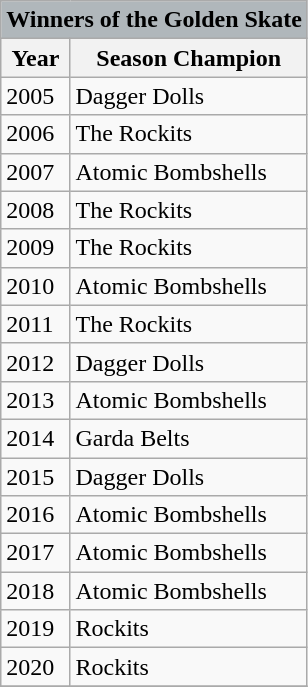<table class="wikitable">
<tr>
<th colspan="11" style="background:#B0B7BB; color:#000000;text-align:center"><strong>Winners of the Golden Skate</strong></th>
</tr>
<tr>
<th>Year</th>
<th>Season Champion</th>
</tr>
<tr>
<td>2005</td>
<td>Dagger Dolls</td>
</tr>
<tr>
<td>2006</td>
<td>The Rockits</td>
</tr>
<tr>
<td>2007</td>
<td>Atomic Bombshells</td>
</tr>
<tr>
<td>2008</td>
<td>The Rockits</td>
</tr>
<tr>
<td>2009</td>
<td>The Rockits</td>
</tr>
<tr>
<td>2010</td>
<td>Atomic Bombshells</td>
</tr>
<tr>
<td>2011</td>
<td>The Rockits</td>
</tr>
<tr>
<td>2012</td>
<td>Dagger Dolls</td>
</tr>
<tr>
<td>2013</td>
<td>Atomic Bombshells</td>
</tr>
<tr>
<td>2014</td>
<td>Garda Belts</td>
</tr>
<tr>
<td>2015</td>
<td>Dagger Dolls</td>
</tr>
<tr>
<td>2016</td>
<td>Atomic Bombshells</td>
</tr>
<tr>
<td>2017</td>
<td>Atomic Bombshells</td>
</tr>
<tr>
<td>2018</td>
<td>Atomic Bombshells</td>
</tr>
<tr>
<td>2019</td>
<td>Rockits</td>
</tr>
<tr>
<td>2020</td>
<td>Rockits</td>
</tr>
<tr>
</tr>
</table>
